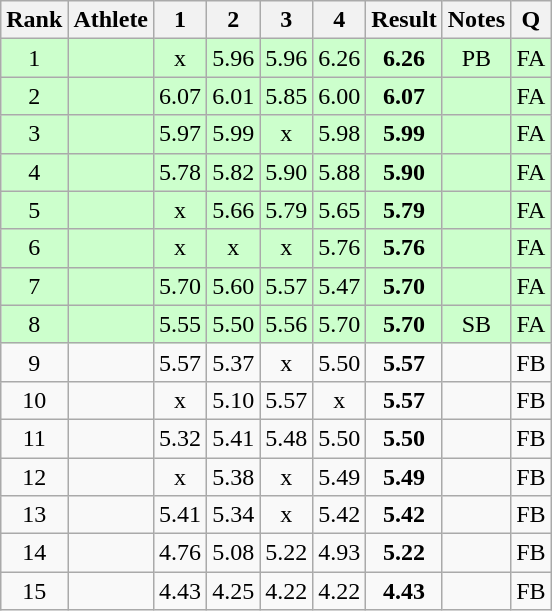<table class="wikitable sortable" style="text-align:center">
<tr>
<th>Rank</th>
<th>Athlete</th>
<th>1</th>
<th>2</th>
<th>3</th>
<th>4</th>
<th>Result</th>
<th>Notes</th>
<th>Q</th>
</tr>
<tr bgcolor=ccffcc>
<td>1</td>
<td align=left></td>
<td>x</td>
<td>5.96</td>
<td>5.96</td>
<td>6.26</td>
<td><strong>6.26</strong></td>
<td>PB</td>
<td>FA</td>
</tr>
<tr bgcolor=ccffcc>
<td>2</td>
<td align=left></td>
<td>6.07</td>
<td>6.01</td>
<td>5.85</td>
<td>6.00</td>
<td><strong>6.07</strong></td>
<td></td>
<td>FA</td>
</tr>
<tr bgcolor=ccffcc>
<td>3</td>
<td align=left></td>
<td>5.97</td>
<td>5.99</td>
<td>x</td>
<td>5.98</td>
<td><strong>5.99</strong></td>
<td></td>
<td>FA</td>
</tr>
<tr bgcolor=ccffcc>
<td>4</td>
<td align=left></td>
<td>5.78</td>
<td>5.82</td>
<td>5.90</td>
<td>5.88</td>
<td><strong>5.90</strong></td>
<td></td>
<td>FA</td>
</tr>
<tr bgcolor=ccffcc>
<td>5</td>
<td align=left></td>
<td>x</td>
<td>5.66</td>
<td>5.79</td>
<td>5.65</td>
<td><strong>5.79</strong></td>
<td></td>
<td>FA</td>
</tr>
<tr bgcolor=ccffcc>
<td>6</td>
<td align=left></td>
<td>x</td>
<td>x</td>
<td>x</td>
<td>5.76</td>
<td><strong>5.76</strong></td>
<td></td>
<td>FA</td>
</tr>
<tr bgcolor=ccffcc>
<td>7</td>
<td align=left></td>
<td>5.70</td>
<td>5.60</td>
<td>5.57</td>
<td>5.47</td>
<td><strong>5.70</strong></td>
<td></td>
<td>FA</td>
</tr>
<tr bgcolor=ccffcc>
<td>8</td>
<td align=left></td>
<td>5.55</td>
<td>5.50</td>
<td>5.56</td>
<td>5.70</td>
<td><strong>5.70</strong></td>
<td>SB</td>
<td>FA</td>
</tr>
<tr>
<td>9</td>
<td align=left></td>
<td>5.57</td>
<td>5.37</td>
<td>x</td>
<td>5.50</td>
<td><strong>5.57</strong></td>
<td></td>
<td>FB</td>
</tr>
<tr>
<td>10</td>
<td align=left></td>
<td>x</td>
<td>5.10</td>
<td>5.57</td>
<td>x</td>
<td><strong>5.57</strong></td>
<td></td>
<td>FB</td>
</tr>
<tr>
<td>11</td>
<td align=left></td>
<td>5.32</td>
<td>5.41</td>
<td>5.48</td>
<td>5.50</td>
<td><strong>5.50</strong></td>
<td></td>
<td>FB</td>
</tr>
<tr>
<td>12</td>
<td align=left></td>
<td>x</td>
<td>5.38</td>
<td>x</td>
<td>5.49</td>
<td><strong>5.49</strong></td>
<td></td>
<td>FB</td>
</tr>
<tr>
<td>13</td>
<td align=left></td>
<td>5.41</td>
<td>5.34</td>
<td>x</td>
<td>5.42</td>
<td><strong>5.42</strong></td>
<td></td>
<td>FB</td>
</tr>
<tr>
<td>14</td>
<td align=left></td>
<td>4.76</td>
<td>5.08</td>
<td>5.22</td>
<td>4.93</td>
<td><strong>5.22</strong></td>
<td></td>
<td>FB</td>
</tr>
<tr>
<td>15</td>
<td align=left></td>
<td>4.43</td>
<td>4.25</td>
<td>4.22</td>
<td>4.22</td>
<td><strong>4.43</strong></td>
<td></td>
<td>FB</td>
</tr>
</table>
